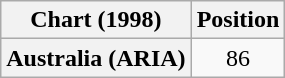<table class="wikitable plainrowheaders" style="text-align:center">
<tr>
<th>Chart (1998)</th>
<th>Position</th>
</tr>
<tr>
<th scope="row">Australia (ARIA)</th>
<td>86</td>
</tr>
</table>
